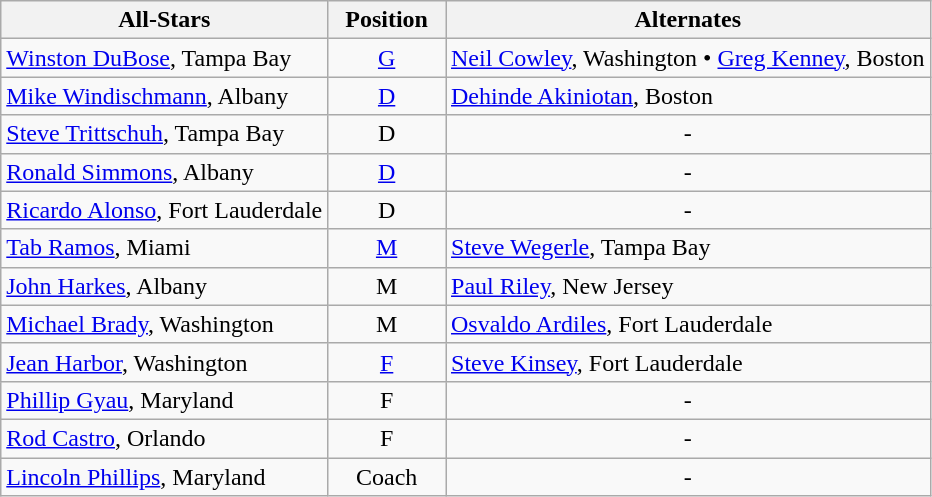<table class="wikitable">
<tr>
<th>All-Stars</th>
<th>  Position  </th>
<th>Alternates</th>
</tr>
<tr>
<td><a href='#'>Winston DuBose</a>, Tampa Bay</td>
<td align=center><a href='#'>G</a></td>
<td><a href='#'>Neil Cowley</a>, Washington • <a href='#'>Greg Kenney</a>, Boston</td>
</tr>
<tr>
<td><a href='#'>Mike Windischmann</a>, Albany</td>
<td align=center><a href='#'>D</a></td>
<td><a href='#'>Dehinde Akiniotan</a>, Boston</td>
</tr>
<tr>
<td><a href='#'>Steve Trittschuh</a>, Tampa Bay</td>
<td align=center>D</td>
<td align=center>-</td>
</tr>
<tr>
<td><a href='#'>Ronald Simmons</a>, Albany</td>
<td align=center><a href='#'>D</a></td>
<td align=center>-</td>
</tr>
<tr>
<td><a href='#'>Ricardo Alonso</a>, Fort Lauderdale</td>
<td align=center>D</td>
<td align=center>-</td>
</tr>
<tr>
<td><a href='#'>Tab Ramos</a>, Miami</td>
<td align=center><a href='#'>M</a></td>
<td><a href='#'>Steve Wegerle</a>, Tampa Bay</td>
</tr>
<tr>
<td><a href='#'>John Harkes</a>, Albany</td>
<td align=center>M</td>
<td><a href='#'>Paul Riley</a>, New Jersey</td>
</tr>
<tr>
<td><a href='#'>Michael Brady</a>, Washington</td>
<td align=center>M</td>
<td><a href='#'>Osvaldo Ardiles</a>, Fort Lauderdale</td>
</tr>
<tr>
<td><a href='#'>Jean Harbor</a>, Washington</td>
<td align=center><a href='#'>F</a></td>
<td><a href='#'>Steve Kinsey</a>, Fort Lauderdale</td>
</tr>
<tr>
<td><a href='#'>Phillip Gyau</a>, Maryland</td>
<td align=center>F</td>
<td align=center>-</td>
</tr>
<tr>
<td><a href='#'>Rod Castro</a>, Orlando</td>
<td align=center>F</td>
<td align=center>-</td>
</tr>
<tr>
<td><a href='#'>Lincoln Phillips</a>, Maryland</td>
<td align=center>Coach</td>
<td align=center>-</td>
</tr>
</table>
